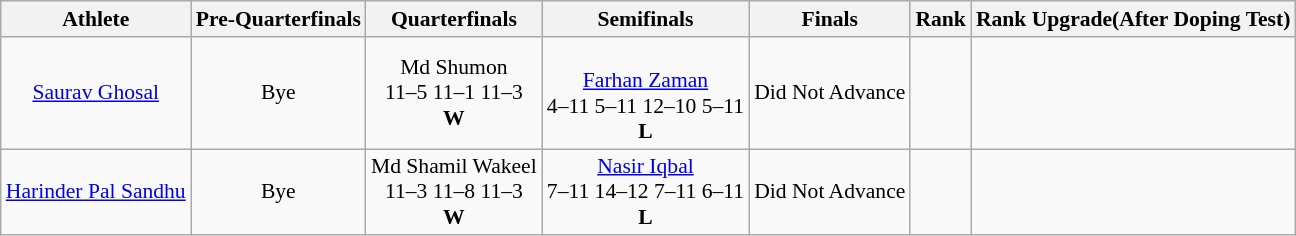<table class="wikitable" style="text-align:center; font-size:90%">
<tr>
<th>Athlete</th>
<th>Pre-Quarterfinals</th>
<th>Quarterfinals</th>
<th>Semifinals</th>
<th>Finals</th>
<th>Rank</th>
<th>Rank Upgrade(After Doping Test)</th>
</tr>
<tr>
<td><a href='#'>Saurav Ghosal</a></td>
<td>Bye</td>
<td>Md Shumon<br>11–5 11–1 11–3<br><strong>W</strong></td>
<td><br><a href='#'>Farhan Zaman</a><br>4–11 5–11 12–10 5–11<br><strong>L</strong></td>
<td>Did Not Advance</td>
<td></td>
<td></td>
</tr>
<tr>
<td><a href='#'>Harinder Pal Sandhu</a></td>
<td>Bye</td>
<td>Md Shamil Wakeel<br>11–3 11–8 11–3<br><strong>W</strong></td>
<td><a href='#'>Nasir Iqbal</a> <br>7–11 14–12 7–11 6–11<br><strong>L</strong></td>
<td>Did Not Advance</td>
<td></td>
<td></td>
</tr>
</table>
